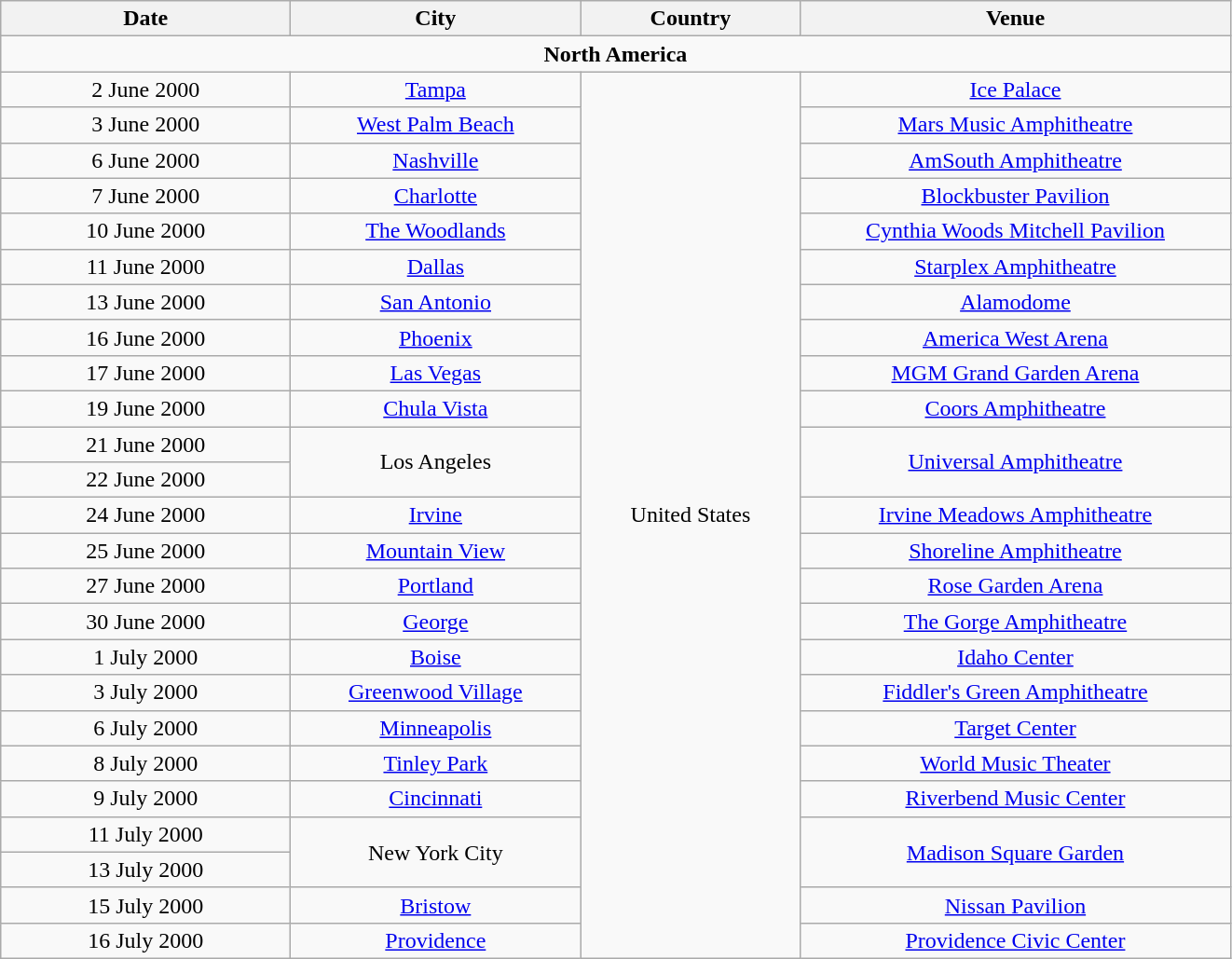<table class="wikitable" style="text-align:center">
<tr>
<th style="width:200px;">Date</th>
<th style="width:200px;">City</th>
<th style="width:150px;">Country</th>
<th style="width:300px;">Venue</th>
</tr>
<tr>
<td colspan="4"><strong>North America</strong></td>
</tr>
<tr>
<td>2 June 2000</td>
<td><a href='#'>Tampa</a></td>
<td rowspan="25">United States</td>
<td><a href='#'>Ice Palace</a></td>
</tr>
<tr>
<td>3 June 2000</td>
<td><a href='#'>West Palm Beach</a></td>
<td><a href='#'>Mars Music Amphitheatre</a></td>
</tr>
<tr>
<td>6 June 2000</td>
<td><a href='#'>Nashville</a></td>
<td><a href='#'>AmSouth Amphitheatre</a></td>
</tr>
<tr>
<td>7 June 2000</td>
<td><a href='#'>Charlotte</a></td>
<td><a href='#'>Blockbuster Pavilion</a></td>
</tr>
<tr>
<td>10 June 2000</td>
<td><a href='#'>The Woodlands</a></td>
<td><a href='#'>Cynthia Woods Mitchell Pavilion</a></td>
</tr>
<tr>
<td>11 June 2000</td>
<td><a href='#'>Dallas</a></td>
<td><a href='#'>Starplex Amphitheatre</a></td>
</tr>
<tr>
<td>13 June 2000</td>
<td><a href='#'>San Antonio</a></td>
<td><a href='#'>Alamodome</a></td>
</tr>
<tr>
<td>16 June 2000</td>
<td><a href='#'>Phoenix</a></td>
<td><a href='#'>America West Arena</a></td>
</tr>
<tr>
<td>17 June 2000</td>
<td><a href='#'>Las Vegas</a></td>
<td><a href='#'>MGM Grand Garden Arena</a></td>
</tr>
<tr>
<td>19 June 2000</td>
<td><a href='#'>Chula Vista</a></td>
<td><a href='#'>Coors Amphitheatre</a></td>
</tr>
<tr>
<td>21 June 2000</td>
<td rowspan=2>Los Angeles</td>
<td rowspan=2><a href='#'>Universal Amphitheatre</a></td>
</tr>
<tr>
<td>22 June 2000</td>
</tr>
<tr>
<td>24 June 2000</td>
<td><a href='#'>Irvine</a></td>
<td><a href='#'>Irvine Meadows Amphitheatre</a></td>
</tr>
<tr>
<td>25 June 2000</td>
<td><a href='#'>Mountain View</a></td>
<td><a href='#'>Shoreline Amphitheatre</a></td>
</tr>
<tr>
<td>27 June 2000</td>
<td><a href='#'>Portland</a></td>
<td><a href='#'>Rose Garden Arena</a></td>
</tr>
<tr>
<td>30 June 2000</td>
<td><a href='#'>George</a></td>
<td><a href='#'>The Gorge Amphitheatre</a></td>
</tr>
<tr>
<td>1 July 2000</td>
<td><a href='#'>Boise</a></td>
<td><a href='#'>Idaho Center</a></td>
</tr>
<tr>
<td>3 July 2000</td>
<td><a href='#'>Greenwood Village</a></td>
<td><a href='#'>Fiddler's Green Amphitheatre</a></td>
</tr>
<tr>
<td>6 July 2000</td>
<td><a href='#'>Minneapolis</a></td>
<td><a href='#'>Target Center</a></td>
</tr>
<tr>
<td>8 July 2000</td>
<td><a href='#'>Tinley Park</a></td>
<td><a href='#'>World Music Theater</a></td>
</tr>
<tr>
<td>9 July 2000</td>
<td><a href='#'>Cincinnati</a></td>
<td><a href='#'>Riverbend Music Center</a></td>
</tr>
<tr>
<td>11 July 2000</td>
<td rowspan=2>New York City</td>
<td rowspan=2><a href='#'>Madison Square Garden</a></td>
</tr>
<tr>
<td>13 July 2000</td>
</tr>
<tr>
<td>15 July 2000</td>
<td><a href='#'>Bristow</a></td>
<td><a href='#'>Nissan Pavilion</a></td>
</tr>
<tr>
<td>16 July 2000</td>
<td><a href='#'>Providence</a></td>
<td><a href='#'>Providence Civic Center</a></td>
</tr>
</table>
